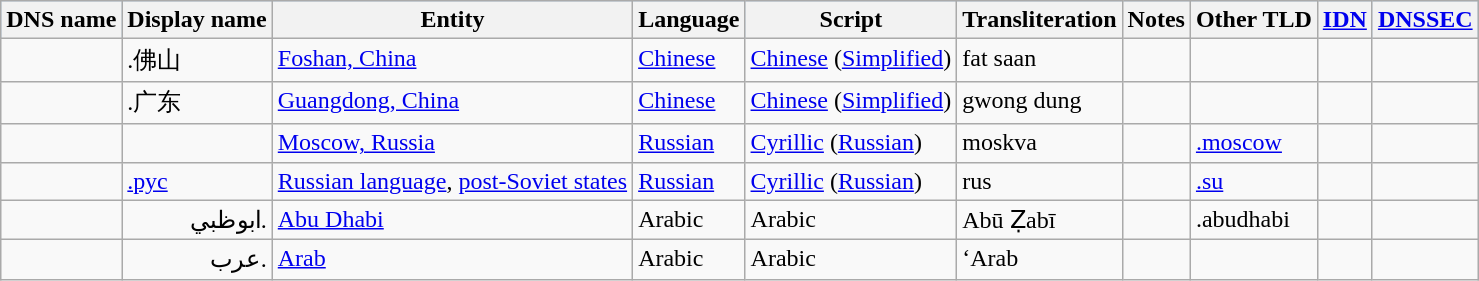<table class="wikitable sortable">
<tr style="background:#a0d0ff;">
<th>DNS name</th>
<th>Display name</th>
<th>Entity</th>
<th>Language</th>
<th>Script</th>
<th>Transliteration</th>
<th class="unsortable">Notes</th>
<th>Other TLD</th>
<th><a href='#'>IDN</a></th>
<th><a href='#'>DNSSEC</a></th>
</tr>
<tr valign="top">
<td></td>
<td dir="auto">.佛山</td>
<td><a href='#'>Foshan, China</a></td>
<td><a href='#'>Chinese</a></td>
<td><a href='#'>Chinese</a> (<a href='#'>Simplified</a>)</td>
<td>fat saan</td>
<td></td>
<td></td>
<td></td>
<td></td>
</tr>
<tr valign=top>
<td></td>
<td dir="auto">.广东</td>
<td><a href='#'>Guangdong, China</a></td>
<td><a href='#'>Chinese</a></td>
<td><a href='#'>Chinese</a> (<a href='#'>Simplified</a>)</td>
<td>gwong dung</td>
<td></td>
<td></td>
<td></td>
<td></td>
</tr>
<tr valign="top">
<td></td>
<td dir="auto"></td>
<td><a href='#'>Moscow, Russia</a></td>
<td><a href='#'>Russian</a></td>
<td><a href='#'>Cyrillic</a> (<a href='#'>Russian</a>)</td>
<td>moskva</td>
<td></td>
<td><a href='#'>.moscow</a></td>
<td></td>
<td></td>
</tr>
<tr valign="top">
<td></td>
<td dir="auto"><a href='#'>.рус</a></td>
<td><a href='#'>Russian language</a>, <a href='#'>post-Soviet states</a></td>
<td><a href='#'>Russian</a></td>
<td><a href='#'>Cyrillic</a> (<a href='#'>Russian</a>)</td>
<td>rus</td>
<td></td>
<td><a href='#'>.su</a></td>
<td></td>
<td></td>
</tr>
<tr valign=top>
<td></td>
<td dir="auto">.ابوظبي</td>
<td><a href='#'>Abu Dhabi</a></td>
<td>Arabic</td>
<td>Arabic</td>
<td>Abū Ẓabī</td>
<td></td>
<td>.abudhabi</td>
<td></td>
<td></td>
</tr>
<tr valign=top>
<td></td>
<td dir="auto">.عرب</td>
<td><a href='#'>Arab</a></td>
<td>Arabic</td>
<td>Arabic</td>
<td>‘Arab</td>
<td></td>
<td></td>
<td></td>
<td></td>
</tr>
</table>
